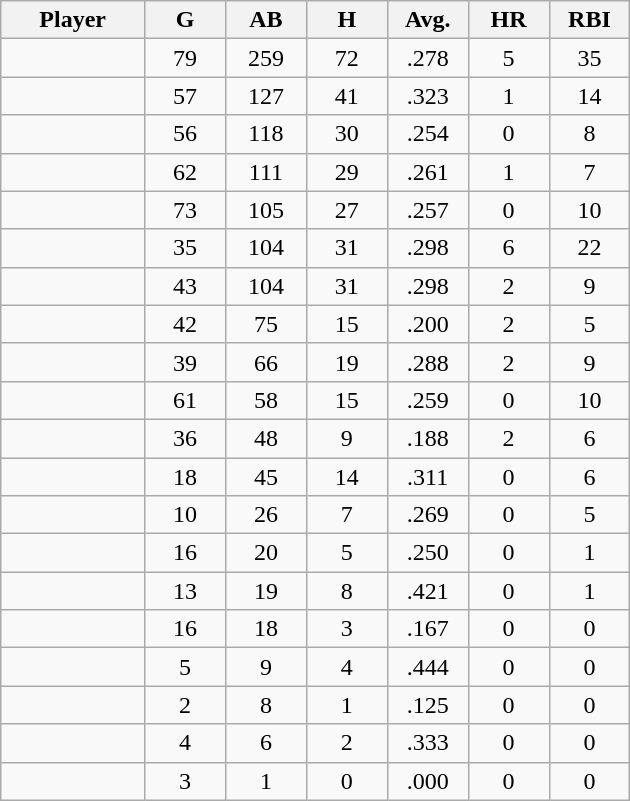<table class="wikitable sortable">
<tr>
<th bgcolor="#DDDDFF" width="16%">Player</th>
<th bgcolor="#DDDDFF" width="9%">G</th>
<th bgcolor="#DDDDFF" width="9%">AB</th>
<th bgcolor="#DDDDFF" width="9%">H</th>
<th bgcolor="#DDDDFF" width="9%">Avg.</th>
<th bgcolor="#DDDDFF" width="9%">HR</th>
<th bgcolor="#DDDDFF" width="9%">RBI</th>
</tr>
<tr align="center">
<td></td>
<td>79</td>
<td>259</td>
<td>72</td>
<td>.278</td>
<td>5</td>
<td>35</td>
</tr>
<tr align="center">
<td></td>
<td>57</td>
<td>127</td>
<td>41</td>
<td>.323</td>
<td>1</td>
<td>14</td>
</tr>
<tr align=center>
<td></td>
<td>56</td>
<td>118</td>
<td>30</td>
<td>.254</td>
<td>0</td>
<td>8</td>
</tr>
<tr align="center">
<td></td>
<td>62</td>
<td>111</td>
<td>29</td>
<td>.261</td>
<td>1</td>
<td>7</td>
</tr>
<tr align="center">
<td></td>
<td>73</td>
<td>105</td>
<td>27</td>
<td>.257</td>
<td>0</td>
<td>10</td>
</tr>
<tr align="center">
<td></td>
<td>35</td>
<td>104</td>
<td>31</td>
<td>.298</td>
<td>6</td>
<td>22</td>
</tr>
<tr align="center">
<td></td>
<td>43</td>
<td>104</td>
<td>31</td>
<td>.298</td>
<td>2</td>
<td>9</td>
</tr>
<tr align="center">
<td></td>
<td>42</td>
<td>75</td>
<td>15</td>
<td>.200</td>
<td>2</td>
<td>5</td>
</tr>
<tr align="center">
<td></td>
<td>39</td>
<td>66</td>
<td>19</td>
<td>.288</td>
<td>2</td>
<td>9</td>
</tr>
<tr align="center">
<td></td>
<td>61</td>
<td>58</td>
<td>15</td>
<td>.259</td>
<td>0</td>
<td>10</td>
</tr>
<tr align="center">
<td></td>
<td>36</td>
<td>48</td>
<td>9</td>
<td>.188</td>
<td>2</td>
<td>6</td>
</tr>
<tr align="center">
<td></td>
<td>18</td>
<td>45</td>
<td>14</td>
<td>.311</td>
<td>0</td>
<td>6</td>
</tr>
<tr align="center">
<td></td>
<td>10</td>
<td>26</td>
<td>7</td>
<td>.269</td>
<td>0</td>
<td>5</td>
</tr>
<tr align="center">
<td></td>
<td>16</td>
<td>20</td>
<td>5</td>
<td>.250</td>
<td>0</td>
<td>1</td>
</tr>
<tr align="center">
<td></td>
<td>13</td>
<td>19</td>
<td>8</td>
<td>.421</td>
<td>0</td>
<td>1</td>
</tr>
<tr align="center">
<td></td>
<td>16</td>
<td>18</td>
<td>3</td>
<td>.167</td>
<td>0</td>
<td>0</td>
</tr>
<tr align="center">
<td></td>
<td>5</td>
<td>9</td>
<td>4</td>
<td>.444</td>
<td>0</td>
<td>0</td>
</tr>
<tr align="center">
<td></td>
<td>2</td>
<td>8</td>
<td>1</td>
<td>.125</td>
<td>0</td>
<td>0</td>
</tr>
<tr align="center">
<td></td>
<td>4</td>
<td>6</td>
<td>2</td>
<td>.333</td>
<td>0</td>
<td>0</td>
</tr>
<tr align="center">
<td></td>
<td>3</td>
<td>1</td>
<td>0</td>
<td>.000</td>
<td>0</td>
<td>0</td>
</tr>
</table>
